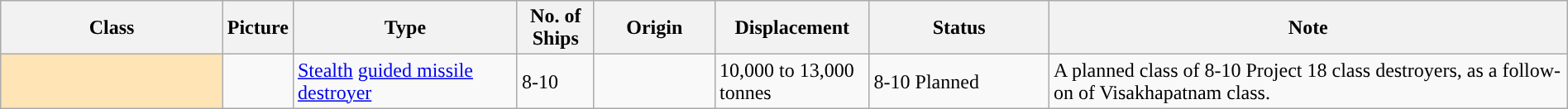<table class="wikitable" style="margin:auto; width:100%;">
<tr>
<th style="text-align:centre; width:15%;">Class</th>
<th style="text-align:centre; width:0%;">Picture</th>
<th style="text-align:centre; width:15%;">Type</th>
<th style="text-align:centre; width:5%;">No. of Ships</th>
<th style="text-align:centre; width:8%;">Origin</th>
<th style="text-align:centre; width:10%;">Displacement</th>
<th style="text-align:centre; width:12%;">Status</th>
<th style="text-align:centre; width:42%;">Note</th>
</tr>
<tr>
<td style="background: #FFE4B5"></td>
<td></td>
<td><a href='#'>Stealth</a> <a href='#'>guided missile destroyer</a></td>
<td>8-10</td>
<td></td>
<td>10,000 to 13,000 tonnes</td>
<td>8-10 Planned</td>
<td>A planned class of 8-10 Project 18 class destroyers, as a follow-on of Visakhapatnam class.</td>
</tr>
</table>
